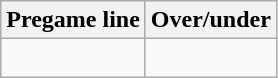<table class="wikitable">
<tr align="center">
<th style=>Pregame line</th>
<th style=>Over/under</th>
</tr>
<tr align="center">
<td> </td>
<td> </td>
</tr>
</table>
